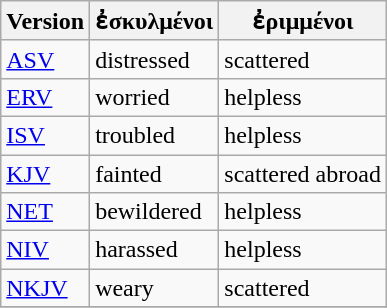<table class="wikitable">
<tr>
<th>Version</th>
<th>ἐσκυλμένοι</th>
<th>ἐριμμένοι</th>
</tr>
<tr>
<td><a href='#'>ASV</a></td>
<td>distressed</td>
<td>scattered</td>
</tr>
<tr>
<td><a href='#'>ERV</a></td>
<td>worried</td>
<td>helpless</td>
</tr>
<tr>
<td><a href='#'>ISV</a></td>
<td>troubled</td>
<td>helpless</td>
</tr>
<tr>
<td><a href='#'>KJV</a></td>
<td>fainted</td>
<td>scattered abroad</td>
</tr>
<tr>
<td><a href='#'>NET</a></td>
<td>bewildered</td>
<td>helpless</td>
</tr>
<tr>
<td><a href='#'>NIV</a></td>
<td>harassed</td>
<td>helpless</td>
</tr>
<tr>
<td><a href='#'>NKJV</a></td>
<td>weary</td>
<td>scattered</td>
</tr>
<tr>
</tr>
</table>
